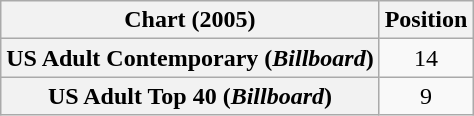<table class="wikitable sortable plainrowheaders" style="text-align:center">
<tr>
<th>Chart (2005)</th>
<th>Position</th>
</tr>
<tr>
<th scope="row">US Adult Contemporary (<em>Billboard</em>)</th>
<td>14</td>
</tr>
<tr>
<th scope="row">US Adult Top 40 (<em>Billboard</em>)</th>
<td>9</td>
</tr>
</table>
